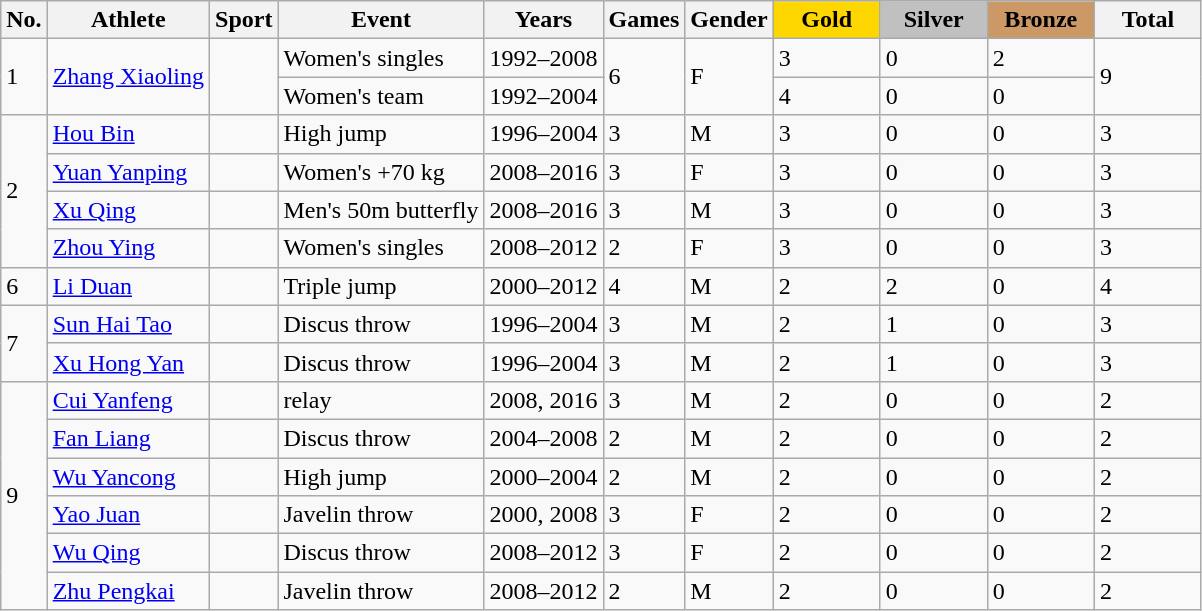<table class="wikitable sortable">
<tr>
<th>No.</th>
<th>Athlete</th>
<th>Sport</th>
<th>Event</th>
<th>Years</th>
<th>Games</th>
<th>Gender</th>
<th style="background:gold; width:4.0em; font-weight:bold;">Gold</th>
<th style="background:silver; width:4.0em; font-weight:bold;">Silver</th>
<th style="background:#c96; width:4.0em; font-weight:bold;">Bronze</th>
<th style="width:4.0em;">Total</th>
</tr>
<tr>
<td rowspan="2">1</td>
<td rowspan="2"><a href='#'>Zhang Xiaoling</a></td>
<td rowspan="2"></td>
<td>Women's singles</td>
<td>1992–2008</td>
<td rowspan="2">6</td>
<td rowspan="2">F</td>
<td>3</td>
<td>0</td>
<td>2</td>
<td rowspan="2">9</td>
</tr>
<tr>
<td>Women's team</td>
<td>1992–2004</td>
<td>4</td>
<td>0</td>
<td>0</td>
</tr>
<tr>
<td rowspan="4">2</td>
<td><a href='#'>Hou Bin</a></td>
<td></td>
<td>High jump</td>
<td>1996–2004</td>
<td>3</td>
<td>M</td>
<td>3</td>
<td>0</td>
<td>0</td>
<td>3</td>
</tr>
<tr>
<td><a href='#'>Yuan Yanping</a></td>
<td></td>
<td>Women's +70 kg</td>
<td>2008–2016</td>
<td>3</td>
<td>F</td>
<td>3</td>
<td>0</td>
<td>0</td>
<td>3</td>
</tr>
<tr>
<td><a href='#'>Xu Qing</a></td>
<td></td>
<td>Men's 50m butterfly</td>
<td>2008–2016</td>
<td>3</td>
<td>M</td>
<td>3</td>
<td>0</td>
<td>0</td>
<td>3</td>
</tr>
<tr>
<td><a href='#'>Zhou Ying</a></td>
<td></td>
<td>Women's singles</td>
<td>2008–2012</td>
<td>2</td>
<td>F</td>
<td>3</td>
<td>0</td>
<td>0</td>
<td>3</td>
</tr>
<tr>
<td>6</td>
<td><a href='#'>Li Duan</a></td>
<td></td>
<td>Triple jump</td>
<td>2000–2012</td>
<td>4</td>
<td>M</td>
<td>2</td>
<td>2</td>
<td>0</td>
<td>4</td>
</tr>
<tr>
<td rowspan="2">7</td>
<td><a href='#'>Sun Hai Tao</a></td>
<td></td>
<td>Discus throw</td>
<td>1996–2004</td>
<td>3</td>
<td>M</td>
<td>2</td>
<td>1</td>
<td>0</td>
<td>3</td>
</tr>
<tr>
<td><a href='#'>Xu Hong Yan</a></td>
<td></td>
<td>Discus throw</td>
<td>1996–2004</td>
<td>3</td>
<td>M</td>
<td>2</td>
<td>1</td>
<td>0</td>
<td>3</td>
</tr>
<tr>
<td rowspan="6">9</td>
<td><a href='#'>Cui Yanfeng</a></td>
<td></td>
<td> relay</td>
<td>2008, 2016</td>
<td>3</td>
<td>M</td>
<td>2</td>
<td>0</td>
<td>0</td>
<td>2</td>
</tr>
<tr>
<td><a href='#'>Fan Liang</a></td>
<td></td>
<td>Discus throw</td>
<td>2004–2008</td>
<td>2</td>
<td>M</td>
<td>2</td>
<td>0</td>
<td>0</td>
<td>2</td>
</tr>
<tr>
<td><a href='#'>Wu Yancong</a></td>
<td></td>
<td>High jump</td>
<td>2000–2004</td>
<td>2</td>
<td>M</td>
<td>2</td>
<td>0</td>
<td>0</td>
<td>2</td>
</tr>
<tr>
<td><a href='#'>Yao Juan</a></td>
<td></td>
<td>Javelin throw</td>
<td>2000, 2008</td>
<td>3</td>
<td>F</td>
<td>2</td>
<td>0</td>
<td>0</td>
<td>2</td>
</tr>
<tr>
<td><a href='#'>Wu Qing</a></td>
<td></td>
<td>Discus throw</td>
<td>2008–2012</td>
<td>3</td>
<td>F</td>
<td>2</td>
<td>0</td>
<td>0</td>
<td>2</td>
</tr>
<tr>
<td><a href='#'>Zhu Pengkai</a></td>
<td></td>
<td>Javelin throw</td>
<td>2008–2012</td>
<td>2</td>
<td>M</td>
<td>2</td>
<td>0</td>
<td>0</td>
<td>2</td>
</tr>
</table>
